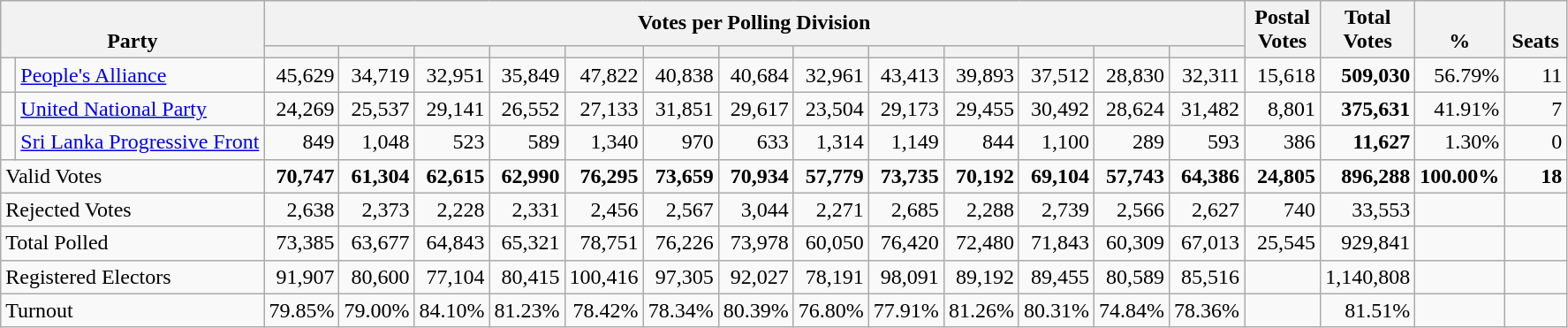<table class="wikitable" border="1" style="text-align:right;">
<tr>
<th align=left valign=bottom rowspan=2 colspan=2 width="180">Party</th>
<th colspan=13>Votes per Polling Division</th>
<th align=center valign=bottom rowspan=2 width="50">Postal<br>Votes</th>
<th align=center valign=bottom rowspan=2 width="50">Total Votes</th>
<th align=center valign=bottom rowspan=2 width="50">%</th>
<th align=center valign=bottom rowspan=2 width="40">Seats</th>
</tr>
<tr>
<th></th>
<th></th>
<th></th>
<th></th>
<th></th>
<th></th>
<th></th>
<th></th>
<th></th>
<th></th>
<th></th>
<th></th>
<th></th>
</tr>
<tr>
<td bgcolor=> </td>
<td align=left><a href='#'>People's Alliance</a></td>
<td>45,629</td>
<td>34,719</td>
<td>32,951</td>
<td>35,849</td>
<td>47,822</td>
<td>40,838</td>
<td>40,684</td>
<td>32,961</td>
<td>43,413</td>
<td>39,893</td>
<td>37,512</td>
<td>28,830</td>
<td>32,311</td>
<td>15,618</td>
<td><strong>509,030</strong></td>
<td>56.79%</td>
<td>11</td>
</tr>
<tr>
<td bgcolor=> </td>
<td align=left><a href='#'>United National Party</a></td>
<td>24,269</td>
<td>25,537</td>
<td>29,141</td>
<td>26,552</td>
<td>27,133</td>
<td>31,851</td>
<td>29,617</td>
<td>23,504</td>
<td>29,173</td>
<td>29,455</td>
<td>30,492</td>
<td>28,624</td>
<td>31,482</td>
<td>8,801</td>
<td><strong>375,631</strong></td>
<td>41.91%</td>
<td>7</td>
</tr>
<tr>
<td bgcolor=> </td>
<td align=left><a href='#'>Sri Lanka Progressive Front</a></td>
<td>849</td>
<td>1,048</td>
<td>523</td>
<td>589</td>
<td>1,340</td>
<td>970</td>
<td>633</td>
<td>1,314</td>
<td>1,149</td>
<td>844</td>
<td>1,100</td>
<td>289</td>
<td>593</td>
<td>386</td>
<td><strong>11,627</strong></td>
<td>1.30%</td>
<td>0</td>
</tr>
<tr>
<td align=left colspan=2>Valid Votes</td>
<td><strong>70,747</strong></td>
<td><strong>61,304</strong></td>
<td><strong>62,615</strong></td>
<td><strong>62,990</strong></td>
<td><strong>76,295</strong></td>
<td><strong>73,659</strong></td>
<td><strong>70,934</strong></td>
<td><strong>57,779</strong></td>
<td><strong>73,735</strong></td>
<td><strong>70,192</strong></td>
<td><strong>69,104</strong></td>
<td><strong>57,743</strong></td>
<td><strong>64,386</strong></td>
<td><strong>24,805</strong></td>
<td><strong>896,288</strong></td>
<td><strong>100.00%</strong></td>
<td><strong>18</strong></td>
</tr>
<tr>
<td align=left colspan=2>Rejected Votes</td>
<td>2,638</td>
<td>2,373</td>
<td>2,228</td>
<td>2,331</td>
<td>2,456</td>
<td>2,567</td>
<td>3,044</td>
<td>2,271</td>
<td>2,685</td>
<td>2,288</td>
<td>2,739</td>
<td>2,566</td>
<td>2,627</td>
<td>740</td>
<td>33,553</td>
<td></td>
<td></td>
</tr>
<tr>
<td align=left colspan=2>Total Polled</td>
<td>73,385</td>
<td>63,677</td>
<td>64,843</td>
<td>65,321</td>
<td>78,751</td>
<td>76,226</td>
<td>73,978</td>
<td>60,050</td>
<td>76,420</td>
<td>72,480</td>
<td>71,843</td>
<td>60,309</td>
<td>67,013</td>
<td>25,545</td>
<td>929,841</td>
<td></td>
<td></td>
</tr>
<tr>
<td align=left colspan=2>Registered Electors</td>
<td>91,907</td>
<td>80,600</td>
<td>77,104</td>
<td>80,415</td>
<td>100,416</td>
<td>97,305</td>
<td>92,027</td>
<td>78,191</td>
<td>98,091</td>
<td>89,192</td>
<td>89,455</td>
<td>80,589</td>
<td>85,516</td>
<td></td>
<td>1,140,808</td>
<td></td>
<td></td>
</tr>
<tr>
<td align=left colspan=2>Turnout</td>
<td>79.85%</td>
<td>79.00%</td>
<td>84.10%</td>
<td>81.23%</td>
<td>78.42%</td>
<td>78.34%</td>
<td>80.39%</td>
<td>76.80%</td>
<td>77.91%</td>
<td>81.26%</td>
<td>80.31%</td>
<td>74.84%</td>
<td>78.36%</td>
<td></td>
<td>81.51%</td>
<td></td>
<td></td>
</tr>
</table>
